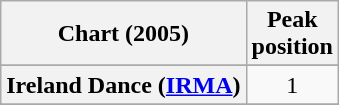<table class="wikitable sortable plainrowheaders" style="text-align:center">
<tr>
<th>Chart (2005)</th>
<th>Peak<br>position</th>
</tr>
<tr>
</tr>
<tr>
</tr>
<tr>
</tr>
<tr>
</tr>
<tr>
</tr>
<tr>
<th scope="row">Ireland Dance (<a href='#'>IRMA</a>)</th>
<td>1</td>
</tr>
<tr>
</tr>
<tr>
</tr>
<tr>
</tr>
<tr>
</tr>
<tr>
</tr>
</table>
